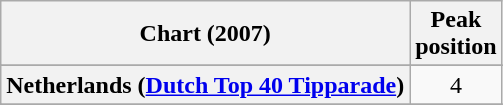<table class="wikitable sortable plainrowheaders" style="text-align:center">
<tr>
<th>Chart (2007)</th>
<th>Peak<br>position</th>
</tr>
<tr>
</tr>
<tr>
</tr>
<tr>
</tr>
<tr>
</tr>
<tr>
</tr>
<tr>
</tr>
<tr>
<th scope="row">Netherlands (<a href='#'>Dutch Top 40 Tipparade</a>)</th>
<td>4</td>
</tr>
<tr>
</tr>
<tr>
</tr>
<tr>
</tr>
<tr>
</tr>
<tr>
</tr>
<tr>
</tr>
<tr>
</tr>
<tr>
</tr>
<tr>
</tr>
</table>
